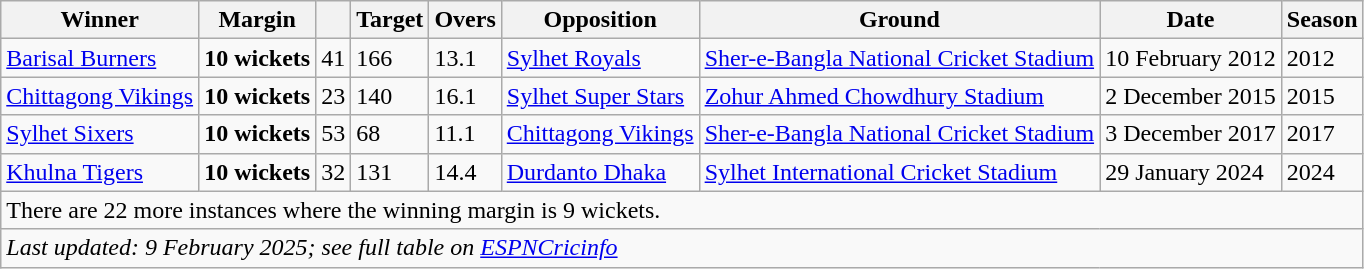<table class="wikitable">
<tr>
<th>Winner</th>
<th>Margin</th>
<th></th>
<th>Target</th>
<th>Overs</th>
<th>Opposition</th>
<th>Ground</th>
<th>Date</th>
<th>Season</th>
</tr>
<tr>
<td><a href='#'>Barisal Burners</a></td>
<td><strong>10 wickets</strong></td>
<td>41</td>
<td>166</td>
<td>13.1</td>
<td><a href='#'>Sylhet Royals</a></td>
<td><a href='#'>Sher-e-Bangla National Cricket Stadium</a></td>
<td>10 February 2012</td>
<td>2012</td>
</tr>
<tr>
<td><a href='#'>Chittagong Vikings</a></td>
<td><strong>10 wickets</strong></td>
<td>23</td>
<td>140</td>
<td>16.1</td>
<td><a href='#'>Sylhet Super Stars</a></td>
<td><a href='#'>Zohur Ahmed Chowdhury Stadium</a></td>
<td>2 December 2015</td>
<td>2015</td>
</tr>
<tr>
<td><a href='#'>Sylhet Sixers</a></td>
<td><strong>10 wickets</strong></td>
<td>53</td>
<td>68</td>
<td>11.1</td>
<td><a href='#'>Chittagong Vikings</a></td>
<td><a href='#'>Sher-e-Bangla National Cricket Stadium</a></td>
<td>3 December 2017</td>
<td>2017</td>
</tr>
<tr>
<td><a href='#'>Khulna Tigers</a></td>
<td><strong>10 wickets</strong></td>
<td>32</td>
<td>131</td>
<td>14.4</td>
<td><a href='#'>Durdanto Dhaka</a></td>
<td><a href='#'>Sylhet International Cricket Stadium</a></td>
<td>29 January 2024</td>
<td>2024</td>
</tr>
<tr>
<td colspan="9">There are 22 more instances where the winning margin is 9 wickets.</td>
</tr>
<tr>
<td colspan="9"><em>Last updated: 9 February 2025; see full table on <a href='#'>ESPNCricinfo</a></em></td>
</tr>
</table>
